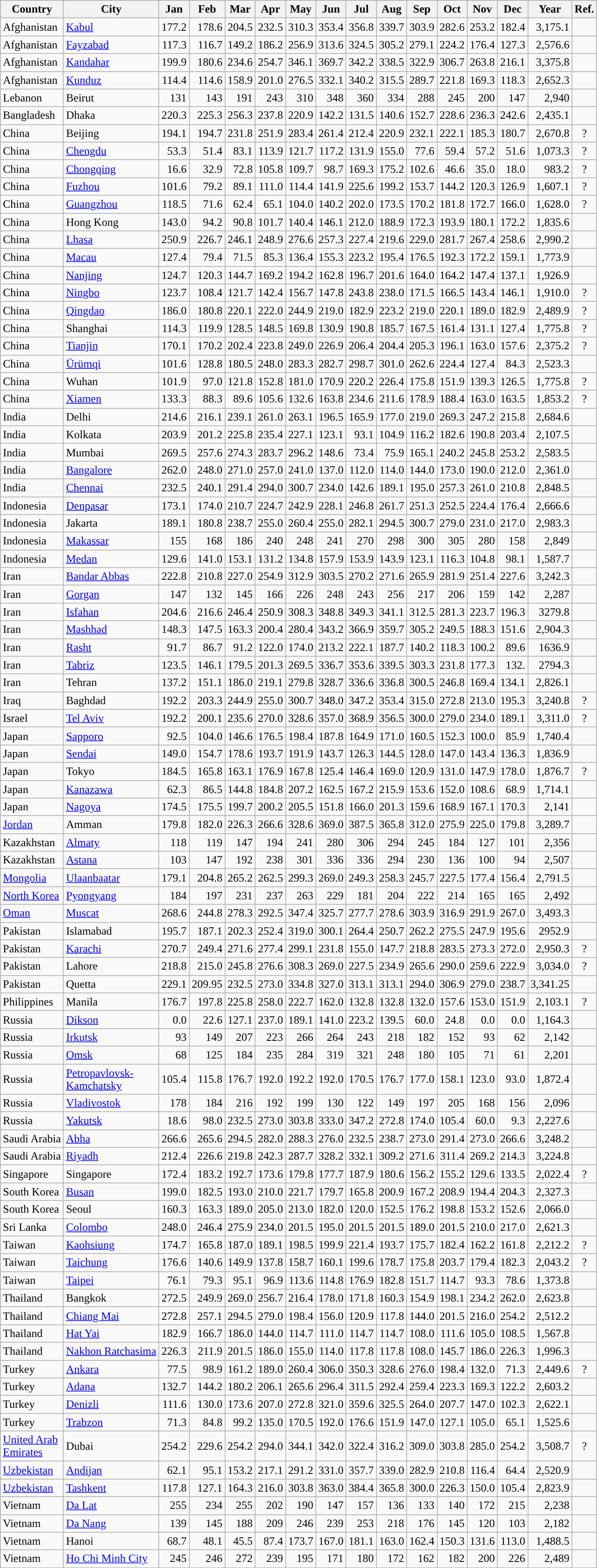<table class="wikitable plainrowheaders sortable" style="text-align:right;">
<tr style="vertical-align:top;">
<th>Country</th>
<th>City</th>
<th>Jan</th>
<th>Feb</th>
<th>Mar</th>
<th>Apr</th>
<th>May</th>
<th>Jun</th>
<th>Jul</th>
<th>Aug</th>
<th>Sep</th>
<th>Oct</th>
<th>Nov</th>
<th>Dec</th>
<th>Year</th>
<th>Ref.</th>
</tr>
<tr>
<td style="text-align:left;">Afghanistan</td>
<td style="text-align:left;"><a href='#'>Kabul</a></td>
<td>177.2</td>
<td>178.6</td>
<td>204.5</td>
<td>232.5</td>
<td>310.3</td>
<td>353.4</td>
<td>356.8</td>
<td>339.7</td>
<td>303.9</td>
<td>282.6</td>
<td>253.2</td>
<td>182.4</td>
<td>3,175.1</td>
<td style="text-align:center;"></td>
</tr>
<tr>
<td style="text-align:left;">Afghanistan</td>
<td style="text-align:left;"><a href='#'>Fayzabad</a></td>
<td>117.3</td>
<td>116.7</td>
<td>149.2</td>
<td>186.2</td>
<td>256.9</td>
<td>313.6</td>
<td>324.5</td>
<td>305.2</td>
<td>279.1</td>
<td>224.2</td>
<td>176.4</td>
<td>127.3</td>
<td>2,576.6</td>
<td style="text-align:center;"></td>
</tr>
<tr>
<td style="text-align:left;">Afghanistan</td>
<td style="text-align:left;"><a href='#'>Kandahar</a></td>
<td>199.9</td>
<td>180.6</td>
<td>234.6</td>
<td>254.7</td>
<td>346.1</td>
<td>369.7</td>
<td>342.2</td>
<td>338.5</td>
<td>322.9</td>
<td>306.7</td>
<td>263.8</td>
<td>216.1</td>
<td>3,375.8</td>
<td style="text-align:center;"></td>
</tr>
<tr>
<td style="text-align:left;">Afghanistan</td>
<td style="text-align:left;"><a href='#'>Kunduz</a></td>
<td>114.4</td>
<td>114.6</td>
<td>158.9</td>
<td>201.0</td>
<td>276.5</td>
<td>332.1</td>
<td>340.2</td>
<td>315.5</td>
<td>289.7</td>
<td>221.8</td>
<td>169.3</td>
<td>118.3</td>
<td>2,652.3</td>
<td style="text-align:center;"></td>
</tr>
<tr>
<td style="text-align:left;">Lebanon</td>
<td style="text-align:left;">Beirut</td>
<td>131</td>
<td>143</td>
<td>191</td>
<td>243</td>
<td>310</td>
<td>348</td>
<td>360</td>
<td>334</td>
<td>288</td>
<td>245</td>
<td>200</td>
<td>147</td>
<td>2,940</td>
<td style="text-align:center;"></td>
</tr>
<tr>
<td style="text-align:left;">Bangladesh</td>
<td style="text-align:left;">Dhaka</td>
<td>220.3</td>
<td>225.3</td>
<td>256.3</td>
<td>237.8</td>
<td>220.9</td>
<td>142.2</td>
<td>131.5</td>
<td>140.6</td>
<td>152.7</td>
<td>228.6</td>
<td>236.3</td>
<td>242.6</td>
<td>2,435.1</td>
<td style="text-align:center;"></td>
</tr>
<tr>
<td style="text-align:left;">China</td>
<td style="text-align:left;">Beijing</td>
<td>194.1</td>
<td>194.7</td>
<td>231.8</td>
<td>251.9</td>
<td>283.4</td>
<td>261.4</td>
<td>212.4</td>
<td>220.9</td>
<td>232.1</td>
<td>222.1</td>
<td>185.3</td>
<td>180.7</td>
<td>2,670.8</td>
<td style="text-align:center;">?</td>
</tr>
<tr>
<td style="text-align:left;">China</td>
<td style="text-align:left;"><a href='#'>Chengdu</a></td>
<td>53.3</td>
<td>51.4</td>
<td>83.1</td>
<td>113.9</td>
<td>121.7</td>
<td>117.2</td>
<td>131.9</td>
<td>155.0</td>
<td>77.6</td>
<td>59.4</td>
<td>57.2</td>
<td>51.6</td>
<td>1,073.3</td>
<td style="text-align:center;">?</td>
</tr>
<tr>
<td style="text-align:left;">China</td>
<td style="text-align:left;"><a href='#'>Chongqing</a></td>
<td>16.6</td>
<td>32.9</td>
<td>72.8</td>
<td>105.8</td>
<td>109.7</td>
<td>98.7</td>
<td>169.3</td>
<td>175.2</td>
<td>102.6</td>
<td>46.6</td>
<td>35.0</td>
<td>18.0</td>
<td>983.2</td>
<td style="text-align:center;">?</td>
</tr>
<tr>
<td style="text-align:left;">China</td>
<td style="text-align:left;"><a href='#'>Fuzhou</a></td>
<td>101.6</td>
<td>79.2</td>
<td>89.1</td>
<td>111.0</td>
<td>114.4</td>
<td>141.9</td>
<td>225.6</td>
<td>199.2</td>
<td>153.7</td>
<td>144.2</td>
<td>120.3</td>
<td>126.9</td>
<td>1,607.1</td>
<td style="text-align:center;">?</td>
</tr>
<tr>
<td style="text-align:left;">China</td>
<td style="text-align:left;"><a href='#'>Guangzhou</a></td>
<td>118.5</td>
<td>71.6</td>
<td>62.4</td>
<td>65.1</td>
<td>104.0</td>
<td>140.2</td>
<td>202.0</td>
<td>173.5</td>
<td>170.2</td>
<td>181.8</td>
<td>172.7</td>
<td>166.0</td>
<td>1,628.0</td>
<td style="text-align:center;">?</td>
</tr>
<tr>
<td style="text-align:left;">China</td>
<td style="text-align:left;">Hong Kong</td>
<td>143.0</td>
<td>94.2</td>
<td>90.8</td>
<td>101.7</td>
<td>140.4</td>
<td>146.1</td>
<td>212.0</td>
<td>188.9</td>
<td>172.3</td>
<td>193.9</td>
<td>180.1</td>
<td>172.2</td>
<td>1,835.6</td>
<td style="text-align:center;"></td>
</tr>
<tr>
<td style="text-align:left;">China</td>
<td style="text-align:left;"><a href='#'>Lhasa</a></td>
<td>250.9</td>
<td>226.7</td>
<td>246.1</td>
<td>248.9</td>
<td>276.6</td>
<td>257.3</td>
<td>227.4</td>
<td>219.6</td>
<td>229.0</td>
<td>281.7</td>
<td>267.4</td>
<td>258.6</td>
<td>2,990.2</td>
<td style="text-align:center;"></td>
</tr>
<tr>
<td style="text-align:left;">China</td>
<td style="text-align:left;"><a href='#'>Macau</a></td>
<td>127.4</td>
<td>79.4</td>
<td>71.5</td>
<td>85.3</td>
<td>136.4</td>
<td>155.3</td>
<td>223.2</td>
<td>195.4</td>
<td>176.5</td>
<td>192.3</td>
<td>172.2</td>
<td>159.1</td>
<td>1,773.9</td>
<td style="text-align:center;"></td>
</tr>
<tr>
<td style="text-align:left;">China</td>
<td style="text-align:left;"><a href='#'>Nanjing</a></td>
<td>124.7</td>
<td>120.3</td>
<td>144.7</td>
<td>169.2</td>
<td>194.2</td>
<td>162.8</td>
<td>196.7</td>
<td>201.6</td>
<td>164.0</td>
<td>164.2</td>
<td>147.4</td>
<td>137.1</td>
<td>1,926.9</td>
<td style="text-align:center;"></td>
</tr>
<tr>
<td style="text-align:left;">China</td>
<td style="text-align:left;"><a href='#'>Ningbo</a></td>
<td>123.7</td>
<td>108.4</td>
<td>121.7</td>
<td>142.4</td>
<td>156.7</td>
<td>147.8</td>
<td>243.8</td>
<td>238.0</td>
<td>171.5</td>
<td>166.5</td>
<td>143.4</td>
<td>146.1</td>
<td>1,910.0</td>
<td style="text-align:center;">?</td>
</tr>
<tr>
<td style="text-align:left;">China</td>
<td style="text-align:left;"><a href='#'>Qingdao</a></td>
<td>186.0</td>
<td>180.8</td>
<td>220.1</td>
<td>222.0</td>
<td>244.9</td>
<td>219.0</td>
<td>182.9</td>
<td>223.2</td>
<td>219.0</td>
<td>220.1</td>
<td>189.0</td>
<td>182.9</td>
<td>2,489.9</td>
<td style="text-align:center;">?</td>
</tr>
<tr>
<td style="text-align:left;">China</td>
<td style="text-align:left;">Shanghai</td>
<td>114.3</td>
<td>119.9</td>
<td>128.5</td>
<td>148.5</td>
<td>169.8</td>
<td>130.9</td>
<td>190.8</td>
<td>185.7</td>
<td>167.5</td>
<td>161.4</td>
<td>131.1</td>
<td>127.4</td>
<td>1,775.8</td>
<td style="text-align:center;">?</td>
</tr>
<tr>
<td style="text-align:left;">China</td>
<td style="text-align:left;"><a href='#'>Tianjin</a></td>
<td>170.1</td>
<td>170.2</td>
<td>202.4</td>
<td>223.8</td>
<td>249.0</td>
<td>226.9</td>
<td>206.4</td>
<td>204.4</td>
<td>205.3</td>
<td>196.1</td>
<td>163.0</td>
<td>157.6</td>
<td>2,375.2</td>
<td style="text-align:center;">?</td>
</tr>
<tr>
<td style="text-align:left;">China</td>
<td style="text-align:left;"><a href='#'>Ürümqi</a></td>
<td>101.6</td>
<td>128.8</td>
<td>180.5</td>
<td>248.0</td>
<td>283.3</td>
<td>282.7</td>
<td>298.7</td>
<td>301.0</td>
<td>262.6</td>
<td>224.4</td>
<td>127.4</td>
<td>84.3</td>
<td>2,523.3</td>
<td style="text-align:center;"></td>
</tr>
<tr>
<td style="text-align:left;">China</td>
<td style="text-align:left;">Wuhan</td>
<td>101.9</td>
<td>97.0</td>
<td>121.8</td>
<td>152.8</td>
<td>181.0</td>
<td>170.9</td>
<td>220.2</td>
<td>226.4</td>
<td>175.8</td>
<td>151.9</td>
<td>139.3</td>
<td>126.5</td>
<td>1,775.8</td>
<td style="text-align:center;">?</td>
</tr>
<tr>
<td style="text-align:left;">China</td>
<td style="text-align:left;"><a href='#'>Xiamen</a></td>
<td>133.3</td>
<td>88.3</td>
<td>89.6</td>
<td>105.6</td>
<td>132.6</td>
<td>163.8</td>
<td>234.6</td>
<td>211.6</td>
<td>178.9</td>
<td>188.4</td>
<td>163.0</td>
<td>163.5</td>
<td>1,853.2</td>
<td style="text-align:center;">?</td>
</tr>
<tr>
<td style="text-align:left;">India</td>
<td style="text-align:left;">Delhi</td>
<td>214.6</td>
<td>216.1</td>
<td>239.1</td>
<td>261.0</td>
<td>263.1</td>
<td>196.5</td>
<td>165.9</td>
<td>177.0</td>
<td>219.0</td>
<td>269.3</td>
<td>247.2</td>
<td>215.8</td>
<td>2,684.6</td>
<td style="text-align:center;"></td>
</tr>
<tr>
<td style="text-align:left;">India</td>
<td style="text-align:left;">Kolkata</td>
<td>203.9</td>
<td>201.2</td>
<td>225.8</td>
<td>235.4</td>
<td>227.1</td>
<td>123.1</td>
<td>93.1</td>
<td>104.9</td>
<td>116.2</td>
<td>182.6</td>
<td>190.8</td>
<td>203.4</td>
<td>2,107.5</td>
<td style="text-align:center;"></td>
</tr>
<tr>
<td style="text-align:left;">India</td>
<td style="text-align:left;">Mumbai</td>
<td>269.5</td>
<td>257.6</td>
<td>274.3</td>
<td>283.7</td>
<td>296.2</td>
<td>148.6</td>
<td>73.4</td>
<td>75.9</td>
<td>165.1</td>
<td>240.2</td>
<td>245.8</td>
<td>253.2</td>
<td>2,583.5</td>
<td style="text-align:center;"></td>
</tr>
<tr>
<td style="text-align:left;">India</td>
<td style="text-align:left;"><a href='#'>Bangalore</a></td>
<td>262.0</td>
<td>248.0</td>
<td>271.0</td>
<td>257.0</td>
<td>241.0</td>
<td>137.0</td>
<td>112.0</td>
<td>114.0</td>
<td>144.0</td>
<td>173.0</td>
<td>190.0</td>
<td>212.0</td>
<td>2,361.0</td>
<td style="text-align:center;"></td>
</tr>
<tr>
<td style="text-align:left;">India</td>
<td style="text-align:left;"><a href='#'>Chennai</a></td>
<td>232.5</td>
<td>240.1</td>
<td>291.4</td>
<td>294.0</td>
<td>300.7</td>
<td>234.0</td>
<td>142.6</td>
<td>189.1</td>
<td>195.0</td>
<td>257.3</td>
<td>261.0</td>
<td>210.8</td>
<td>2,848.5</td>
<td style="text-align:center;"></td>
</tr>
<tr>
<td style="text-align:left;">Indonesia</td>
<td style="text-align:left;"><a href='#'>Denpasar</a></td>
<td>173.1</td>
<td>174.0</td>
<td>210.7</td>
<td>224.7</td>
<td>242.9</td>
<td>228.1</td>
<td>246.8</td>
<td>261.7</td>
<td>251.3</td>
<td>252.5</td>
<td>224.4</td>
<td>176.4</td>
<td>2,666.6</td>
<td style="text-align:center;"></td>
</tr>
<tr>
<td style="text-align:left;">Indonesia</td>
<td style="text-align:left;">Jakarta</td>
<td>189.1</td>
<td>180.8</td>
<td>238.7</td>
<td>255.0</td>
<td>260.4</td>
<td>255.0</td>
<td>282.1</td>
<td>294.5</td>
<td>300.7</td>
<td>279.0</td>
<td>231.0</td>
<td>217.0</td>
<td>2,983.3</td>
<td style="text-align:center;"></td>
</tr>
<tr>
<td style="text-align:left;">Indonesia</td>
<td style="text-align:left;"><a href='#'>Makassar</a></td>
<td>155</td>
<td>168</td>
<td>186</td>
<td>240</td>
<td>248</td>
<td>241</td>
<td>270</td>
<td>298</td>
<td>300</td>
<td>305</td>
<td>280</td>
<td>158</td>
<td>2,849</td>
<td style="text-align:center;"></td>
</tr>
<tr>
<td style="text-align:left;">Indonesia</td>
<td style="text-align:left;"><a href='#'>Medan</a></td>
<td>129.6</td>
<td>141.0</td>
<td>153.1</td>
<td>131.2</td>
<td>134.8</td>
<td>157.9</td>
<td>153.9</td>
<td>143.9</td>
<td>123.1</td>
<td>116.3</td>
<td>104.8</td>
<td>98.1</td>
<td>1,587.7</td>
<td style="text-align:center;"></td>
</tr>
<tr>
<td style="text-align:left;">Iran</td>
<td style="text-align:left;"><a href='#'>Bandar Abbas</a></td>
<td>222.8</td>
<td>210.8</td>
<td>227.0</td>
<td>254.9</td>
<td>312.9</td>
<td>303.5</td>
<td>270.2</td>
<td>271.6</td>
<td>265.9</td>
<td>281.9</td>
<td>251.4</td>
<td>227.6</td>
<td>3,242.3</td>
<td style="text-align:center;"></td>
</tr>
<tr>
<td style="text-align:left;">Iran</td>
<td style="text-align:left;"><a href='#'>Gorgan</a></td>
<td>147</td>
<td>132</td>
<td>145</td>
<td>166</td>
<td>226</td>
<td>248</td>
<td>243</td>
<td>256</td>
<td>217</td>
<td>206</td>
<td>159</td>
<td>142</td>
<td>2,287</td>
<td style="text-align:center;"></td>
</tr>
<tr>
<td style="text-align:left;">Iran</td>
<td style="text-align:left;"><a href='#'>Isfahan</a></td>
<td>204.6</td>
<td>216.6</td>
<td>246.4</td>
<td>250.9</td>
<td>308.3</td>
<td>348.8</td>
<td>349.3</td>
<td>341.1</td>
<td>312.5</td>
<td>281.3</td>
<td>223.7</td>
<td>196.3</td>
<td>3279.8</td>
<td style="text-align:center;"></td>
</tr>
<tr>
<td style="text-align:left;">Iran</td>
<td style="text-align:left;"><a href='#'>Mashhad</a></td>
<td>148.3</td>
<td>147.5</td>
<td>163.3</td>
<td>200.4</td>
<td>280.4</td>
<td>343.2</td>
<td>366.9</td>
<td>359.7</td>
<td>305.2</td>
<td>249.5</td>
<td>188.3</td>
<td>151.6</td>
<td>2,904.3</td>
<td style="text-align:center;"></td>
</tr>
<tr>
<td style="text-align:left;">Iran</td>
<td style="text-align:left;"><a href='#'>Rasht</a></td>
<td>91.7</td>
<td>86.7</td>
<td>91.2</td>
<td>122.0</td>
<td>174.0</td>
<td>213.2</td>
<td>222.1</td>
<td>187.7</td>
<td>140.2</td>
<td>118.3</td>
<td>100.2</td>
<td>89.6</td>
<td>1636.9</td>
<td style="text-align:center;"></td>
</tr>
<tr>
<td style="text-align:left;">Iran</td>
<td style="text-align:left;"><a href='#'>Tabriz</a></td>
<td>123.5</td>
<td>146.1</td>
<td>179.5</td>
<td>201.3</td>
<td>269.5</td>
<td>336.7</td>
<td>353.6</td>
<td>339.5</td>
<td>303.3</td>
<td>231.8</td>
<td>177.3</td>
<td>132.</td>
<td>2794.3</td>
<td style="text-align:center;"></td>
</tr>
<tr>
<td style="text-align:left;">Iran</td>
<td style="text-align:left;">Tehran</td>
<td>137.2</td>
<td>151.1</td>
<td>186.0</td>
<td>219.1</td>
<td>279.8</td>
<td>328.7</td>
<td>336.6</td>
<td>336.8</td>
<td>300.5</td>
<td>246.8</td>
<td>169.4</td>
<td>134.1</td>
<td>2,826.1</td>
<td style="text-align:center;"></td>
</tr>
<tr>
<td style="text-align:left;">Iraq</td>
<td style="text-align:left;">Baghdad</td>
<td>192.2</td>
<td>203.3</td>
<td>244.9</td>
<td>255.0</td>
<td>300.7</td>
<td>348.0</td>
<td>347.2</td>
<td>353.4</td>
<td>315.0</td>
<td>272.8</td>
<td>213.0</td>
<td>195.3</td>
<td>3,240.8</td>
<td style="text-align:center;">?</td>
</tr>
<tr>
<td style="text-align:left;">Israel</td>
<td style="text-align:left;"><a href='#'>Tel Aviv</a></td>
<td>192.2</td>
<td>200.1</td>
<td>235.6</td>
<td>270.0</td>
<td>328.6</td>
<td>357.0</td>
<td>368.9</td>
<td>356.5</td>
<td>300.0</td>
<td>279.0</td>
<td>234.0</td>
<td>189.1</td>
<td>3,311.0</td>
<td style="text-align:center;">?</td>
</tr>
<tr>
<td style="text-align:left;">Japan</td>
<td style="text-align:left;"><a href='#'>Sapporo</a></td>
<td>92.5</td>
<td>104.0</td>
<td>146.6</td>
<td>176.5</td>
<td>198.4</td>
<td>187.8</td>
<td>164.9</td>
<td>171.0</td>
<td>160.5</td>
<td>152.3</td>
<td>100.0</td>
<td>85.9</td>
<td>1,740.4</td>
<td style="text-align:center;"></td>
</tr>
<tr>
<td style="text-align:left;">Japan</td>
<td style="text-align:left;"><a href='#'>Sendai</a></td>
<td>149.0</td>
<td>154.7</td>
<td>178.6</td>
<td>193.7</td>
<td>191.9</td>
<td>143.7</td>
<td>126.3</td>
<td>144.5</td>
<td>128.0</td>
<td>147.0</td>
<td>143.4</td>
<td>136.3</td>
<td>1,836.9</td>
<td style="text-align:center;"></td>
</tr>
<tr>
<td style="text-align:left;">Japan</td>
<td style="text-align:left;">Tokyo</td>
<td>184.5</td>
<td>165.8</td>
<td>163.1</td>
<td>176.9</td>
<td>167.8</td>
<td>125.4</td>
<td>146.4</td>
<td>169.0</td>
<td>120.9</td>
<td>131.0</td>
<td>147.9</td>
<td>178.0</td>
<td>1,876.7</td>
<td style="text-align:center;">?</td>
</tr>
<tr>
<td style="text-align:left;">Japan</td>
<td style="text-align:left;"><a href='#'>Kanazawa</a></td>
<td>62.3</td>
<td>86.5</td>
<td>144.8</td>
<td>184.8</td>
<td>207.2</td>
<td>162.5</td>
<td>167.2</td>
<td>215.9</td>
<td>153.6</td>
<td>152.0</td>
<td>108.6</td>
<td>68.9</td>
<td>1,714.1</td>
<td style="text-align:center;"></td>
</tr>
<tr>
<td style="text-align:left;">Japan</td>
<td style="text-align:left;"><a href='#'>Nagoya</a></td>
<td>174.5</td>
<td>175.5</td>
<td>199.7</td>
<td>200.2</td>
<td>205.5</td>
<td>151.8</td>
<td>166.0</td>
<td>201.3</td>
<td>159.6</td>
<td>168.9</td>
<td>167.1</td>
<td>170.3</td>
<td>2,141</td>
<td style="text-align:center;"></td>
</tr>
<tr>
<td style="text-align:left;"><a href='#'>Jordan</a></td>
<td style="text-align:left;">Amman</td>
<td>179.8</td>
<td>182.0</td>
<td>226.3</td>
<td>266.6</td>
<td>328.6</td>
<td>369.0</td>
<td>387.5</td>
<td>365.8</td>
<td>312.0</td>
<td>275.9</td>
<td>225.0</td>
<td>179.8</td>
<td>3,289.7</td>
<td style="text-align:center;"></td>
</tr>
<tr>
<td style="text-align:left;">Kazakhstan</td>
<td style="text-align:left;"><a href='#'>Almaty</a></td>
<td>118</td>
<td>119</td>
<td>147</td>
<td>194</td>
<td>241</td>
<td>280</td>
<td>306</td>
<td>294</td>
<td>245</td>
<td>184</td>
<td>127</td>
<td>101</td>
<td>2,356</td>
<td style="text-align:center;"></td>
</tr>
<tr>
<td style="text-align:left;">Kazakhstan</td>
<td style="text-align:left;"><a href='#'>Astana</a></td>
<td>103</td>
<td>147</td>
<td>192</td>
<td>238</td>
<td>301</td>
<td>336</td>
<td>336</td>
<td>294</td>
<td>230</td>
<td>136</td>
<td>100</td>
<td>94</td>
<td>2,507</td>
<td style="text-align:center;"></td>
</tr>
<tr>
<td style="text-align:left;"><a href='#'>Mongolia</a></td>
<td style="text-align:left;"><a href='#'>Ulaanbaatar</a></td>
<td>179.1</td>
<td>204.8</td>
<td>265.2</td>
<td>262.5</td>
<td>299.3</td>
<td>269.0</td>
<td>249.3</td>
<td>258.3</td>
<td>245.7</td>
<td>227.5</td>
<td>177.4</td>
<td>156.4</td>
<td>2,791.5</td>
<td style="text-align:center;"></td>
</tr>
<tr>
<td style="text-align:left;"><a href='#'>North Korea</a></td>
<td style="text-align:left;"><a href='#'>Pyongyang</a></td>
<td>184</td>
<td>197</td>
<td>231</td>
<td>237</td>
<td>263</td>
<td>229</td>
<td>181</td>
<td>204</td>
<td>222</td>
<td>214</td>
<td>165</td>
<td>165</td>
<td>2,492</td>
<td style="text-align:center;"></td>
</tr>
<tr>
<td style="text-align:left;"><a href='#'>Oman</a></td>
<td style="text-align:left;"><a href='#'>Muscat</a></td>
<td>268.6</td>
<td>244.8</td>
<td>278.3</td>
<td>292.5</td>
<td>347.4</td>
<td>325.7</td>
<td>277.7</td>
<td>278.6</td>
<td>303.9</td>
<td>316.9</td>
<td>291.9</td>
<td>267.0</td>
<td>3,493.3</td>
<td style="text-align:center;"></td>
</tr>
<tr>
<td style="text-align:left;">Pakistan</td>
<td style="text-align:left;">Islamabad</td>
<td>195.7</td>
<td>187.1</td>
<td>202.3</td>
<td>252.4</td>
<td>319.0</td>
<td>300.1</td>
<td>264.4</td>
<td>250.7</td>
<td>262.2</td>
<td>275.5</td>
<td>247.9</td>
<td>195.6</td>
<td>2952.9</td>
<td style="text-align:center;"></td>
</tr>
<tr>
<td style="text-align:left;">Pakistan</td>
<td style="text-align:left;"><a href='#'>Karachi</a></td>
<td>270.7</td>
<td>249.4</td>
<td>271.6</td>
<td>277.4</td>
<td>299.1</td>
<td>231.8</td>
<td>155.0</td>
<td>147.7</td>
<td>218.8</td>
<td>283.5</td>
<td>273.3</td>
<td>272.0</td>
<td>2,950.3</td>
<td style="text-align:center;">?</td>
</tr>
<tr>
<td style="text-align:left;">Pakistan</td>
<td style="text-align:left;">Lahore</td>
<td>218.8</td>
<td>215.0</td>
<td>245.8</td>
<td>276.6</td>
<td>308.3</td>
<td>269.0</td>
<td>227.5</td>
<td>234.9</td>
<td>265.6</td>
<td>290.0</td>
<td>259.6</td>
<td>222.9</td>
<td>3,034.0</td>
<td style="text-align:center;">?</td>
</tr>
<tr>
<td style="text-align:left;">Pakistan</td>
<td style="text-align:left;">Quetta</td>
<td>229.1</td>
<td>209.95</td>
<td>232.5</td>
<td>273.0</td>
<td>334.8</td>
<td>327.0</td>
<td>313.1</td>
<td>313.1</td>
<td>294.0</td>
<td>306.9</td>
<td>279.0</td>
<td>238.7</td>
<td>3,341.25</td>
<td style="text-align:center;"></td>
</tr>
<tr>
<td style="text-align:left;">Philippines</td>
<td style="text-align:left;">Manila</td>
<td>176.7</td>
<td>197.8</td>
<td>225.8</td>
<td>258.0</td>
<td>222.7</td>
<td>162.0</td>
<td>132.8</td>
<td>132.8</td>
<td>132.0</td>
<td>157.6</td>
<td>153.0</td>
<td>151.9</td>
<td>2,103.1</td>
<td style="text-align:center;">?</td>
</tr>
<tr>
<td style="text-align:left;">Russia</td>
<td style="text-align:left;"><a href='#'>Dikson</a></td>
<td>0.0</td>
<td>22.6</td>
<td>127.1</td>
<td>237.0</td>
<td>189.1</td>
<td>141.0</td>
<td>223.2</td>
<td>139.5</td>
<td>60.0</td>
<td>24.8</td>
<td>0.0</td>
<td>0.0</td>
<td>1,164.3</td>
<td style="text-align:center;"></td>
</tr>
<tr>
<td style="text-align:left;">Russia</td>
<td style="text-align:left;"><a href='#'>Irkutsk</a></td>
<td>93</td>
<td>149</td>
<td>207</td>
<td>223</td>
<td>266</td>
<td>264</td>
<td>243</td>
<td>218</td>
<td>182</td>
<td>152</td>
<td>93</td>
<td>62</td>
<td>2,142</td>
<td style="text-align:center;"></td>
</tr>
<tr>
<td style="text-align:left;">Russia</td>
<td style="text-align:left;"><a href='#'>Omsk</a></td>
<td>68</td>
<td>125</td>
<td>184</td>
<td>235</td>
<td>284</td>
<td>319</td>
<td>321</td>
<td>248</td>
<td>180</td>
<td>105</td>
<td>71</td>
<td>61</td>
<td>2,201</td>
<td style="text-align:center;"></td>
</tr>
<tr>
<td style="text-align:left;">Russia</td>
<td style="text-align:left;"><a href='#'>Petropavlovsk-<br>Kamchatsky</a></td>
<td>105.4</td>
<td>115.8</td>
<td>176.7</td>
<td>192.0</td>
<td>192.2</td>
<td>192.0</td>
<td>170.5</td>
<td>176.7</td>
<td>177.0</td>
<td>158.1</td>
<td>123.0</td>
<td>93.0</td>
<td>1,872.4</td>
<td style="text-align:center;"></td>
</tr>
<tr>
<td style="text-align:left;">Russia</td>
<td style="text-align:left;"><a href='#'>Vladivostok</a></td>
<td>178</td>
<td>184</td>
<td>216</td>
<td>192</td>
<td>199</td>
<td>130</td>
<td>122</td>
<td>149</td>
<td>197</td>
<td>205</td>
<td>168</td>
<td>156</td>
<td>2,096</td>
<td style="text-align:center;"></td>
</tr>
<tr>
<td style="text-align:left;">Russia</td>
<td style="text-align:left;"><a href='#'>Yakutsk</a></td>
<td>18.6</td>
<td>98.0</td>
<td>232.5</td>
<td>273.0</td>
<td>303.8</td>
<td>333.0</td>
<td>347.2</td>
<td>272.8</td>
<td>174.0</td>
<td>105.4</td>
<td>60.0</td>
<td>9.3</td>
<td>2,227.6</td>
<td style="text-align:center;"></td>
</tr>
<tr>
<td style="text-align:left;">Saudi Arabia</td>
<td style="text-align:left;"><a href='#'>Abha</a></td>
<td>266.6</td>
<td>265.6</td>
<td>294.5</td>
<td>282.0</td>
<td>288.3</td>
<td>276.0</td>
<td>232.5</td>
<td>238.7</td>
<td>273.0</td>
<td>291.4</td>
<td>273.0</td>
<td>266.6</td>
<td>3,248.2</td>
<td style="text-align:center;"></td>
</tr>
<tr>
<td style="text-align:left;">Saudi Arabia</td>
<td style="text-align:left;"><a href='#'>Riyadh</a></td>
<td>212.4</td>
<td>226.6</td>
<td>219.8</td>
<td>242.3</td>
<td>287.7</td>
<td>328.2</td>
<td>332.1</td>
<td>309.2</td>
<td>271.6</td>
<td>311.4</td>
<td>269.2</td>
<td>214.3</td>
<td>3,224.8</td>
<td style="text-align:center;"></td>
</tr>
<tr>
<td style="text-align:left;">Singapore</td>
<td style="text-align:left;">Singapore</td>
<td>172.4</td>
<td>183.2</td>
<td>192.7</td>
<td>173.6</td>
<td>179.8</td>
<td>177.7</td>
<td>187.9</td>
<td>180.6</td>
<td>156.2</td>
<td>155.2</td>
<td>129.6</td>
<td>133.5</td>
<td>2,022.4</td>
<td style="text-align:center;">?</td>
</tr>
<tr>
<td style="text-align:left;">South Korea</td>
<td style="text-align:left;"><a href='#'>Busan</a></td>
<td>199.0</td>
<td>182.5</td>
<td>193.0</td>
<td>210.0</td>
<td>221.7</td>
<td>179.7</td>
<td>165.8</td>
<td>200.9</td>
<td>167.2</td>
<td>208.9</td>
<td>194.4</td>
<td>204.3</td>
<td>2,327.3</td>
<td style="text-align:center;"></td>
</tr>
<tr>
<td style="text-align:left;">South Korea</td>
<td style="text-align:left;">Seoul</td>
<td>160.3</td>
<td>163.3</td>
<td>189.0</td>
<td>205.0</td>
<td>213.0</td>
<td>182.0</td>
<td>120.0</td>
<td>152.5</td>
<td>176.2</td>
<td>198.8</td>
<td>153.2</td>
<td>152.6</td>
<td>2,066.0</td>
<td style="text-align:center;"></td>
</tr>
<tr>
<td style="text-align:left;">Sri Lanka</td>
<td style="text-align:left;"><a href='#'>Colombo</a></td>
<td>248.0</td>
<td>246.4</td>
<td>275.9</td>
<td>234.0</td>
<td>201.5</td>
<td>195.0</td>
<td>201.5</td>
<td>201.5</td>
<td>189.0</td>
<td>201.5</td>
<td>210.0</td>
<td>217.0</td>
<td>2,621.3</td>
<td style="text-align:center;"></td>
</tr>
<tr>
<td style="text-align:left;">Taiwan</td>
<td style="text-align:left;"><a href='#'>Kaohsiung</a></td>
<td>174.7</td>
<td>165.8</td>
<td>187.0</td>
<td>189.1</td>
<td>198.5</td>
<td>199.9</td>
<td>221.4</td>
<td>193.7</td>
<td>175.7</td>
<td>182.4</td>
<td>162.2</td>
<td>161.8</td>
<td>2,212.2</td>
<td style="text-align:center;">?</td>
</tr>
<tr>
<td style="text-align:left;">Taiwan</td>
<td style="text-align:left;"><a href='#'>Taichung</a></td>
<td>176.6</td>
<td>140.6</td>
<td>149.9</td>
<td>137.8</td>
<td>158.7</td>
<td>160.1</td>
<td>199.6</td>
<td>178.7</td>
<td>175.8</td>
<td>203.7</td>
<td>179.4</td>
<td>182.3</td>
<td>2,043.2</td>
<td style="text-align:center;">?</td>
</tr>
<tr>
<td style="text-align:left;">Taiwan</td>
<td style="text-align:left;"><a href='#'>Taipei</a></td>
<td>76.1</td>
<td>79.3</td>
<td>95.1</td>
<td>96.9</td>
<td>113.6</td>
<td>114.8</td>
<td>176.9</td>
<td>182.8</td>
<td>151.7</td>
<td>114.7</td>
<td>93.3</td>
<td>78.6</td>
<td>1,373.8</td>
<td style="text-align:center;"></td>
</tr>
<tr>
<td style="text-align:left;">Thailand</td>
<td style="text-align:left;">Bangkok</td>
<td>272.5</td>
<td>249.9</td>
<td>269.0</td>
<td>256.7</td>
<td>216.4</td>
<td>178.0</td>
<td>171.8</td>
<td>160.3</td>
<td>154.9</td>
<td>198.1</td>
<td>234.2</td>
<td>262.0</td>
<td>2,623.8</td>
<td style="text-align:center;"></td>
</tr>
<tr>
<td style="text-align:left;">Thailand</td>
<td style="text-align:left;"><a href='#'>Chiang Mai</a></td>
<td>272.8</td>
<td>257.1</td>
<td>294.5</td>
<td>279.0</td>
<td>198.4</td>
<td>156.0</td>
<td>120.9</td>
<td>117.8</td>
<td>144.0</td>
<td>201.5</td>
<td>216.0</td>
<td>254.2</td>
<td>2,512.2</td>
<td style="text-align:center;"></td>
</tr>
<tr>
<td style="text-align:left;">Thailand</td>
<td style="text-align:left;"><a href='#'>Hat Yai</a></td>
<td>182.9</td>
<td>166.7</td>
<td>186.0</td>
<td>144.0</td>
<td>114.7</td>
<td>111.0</td>
<td>114.7</td>
<td>114.7</td>
<td>108.0</td>
<td>111.6</td>
<td>105.0</td>
<td>108.5</td>
<td>1,567.8</td>
<td style="text-align:center;"></td>
</tr>
<tr>
<td style="text-align:left;">Thailand</td>
<td style="text-align:left;"><a href='#'>Nakhon Ratchasima</a></td>
<td>226.3</td>
<td>211.9</td>
<td>201.5</td>
<td>186.0</td>
<td>155.0</td>
<td>114.0</td>
<td>117.8</td>
<td>117.8</td>
<td>108.0</td>
<td>145.7</td>
<td>186.0</td>
<td>226.3</td>
<td>1,996.3</td>
<td style="text-align:center;"></td>
</tr>
<tr>
<td style="text-align:left;">Turkey</td>
<td style="text-align:left;"><a href='#'>Ankara</a></td>
<td>77.5</td>
<td>98.9</td>
<td>161.2</td>
<td>189.0</td>
<td>260.4</td>
<td>306.0</td>
<td>350.3</td>
<td>328.6</td>
<td>276.0</td>
<td>198.4</td>
<td>132.0</td>
<td>71.3</td>
<td>2,449.6</td>
<td style="text-align:center;">?</td>
</tr>
<tr>
<td style="text-align:left;">Turkey</td>
<td style="text-align:left;"><a href='#'>Adana</a></td>
<td>132.7</td>
<td>144.2</td>
<td>180.2</td>
<td>206.1</td>
<td>265.6</td>
<td>296.4</td>
<td>311.5</td>
<td>292.4</td>
<td>259.4</td>
<td>223.3</td>
<td>169.3</td>
<td>122.2</td>
<td>2,603.2</td>
<td style="text-align:center;"></td>
</tr>
<tr>
<td style="text-align:left;">Turkey</td>
<td style="text-align:left;"><a href='#'>Denizli</a></td>
<td>111.6</td>
<td>130.0</td>
<td>173.6</td>
<td>207.0</td>
<td>272.8</td>
<td>321.0</td>
<td>359.6</td>
<td>325.5</td>
<td>264.0</td>
<td>207.7</td>
<td>147.0</td>
<td>102.3</td>
<td>2,622.1</td>
<td style="text-align:center;"></td>
</tr>
<tr>
<td style="text-align:left;">Turkey</td>
<td style="text-align:left;"><a href='#'>Trabzon</a></td>
<td>71.3</td>
<td>84.8</td>
<td>99.2</td>
<td>135.0</td>
<td>170.5</td>
<td>192.0</td>
<td>176.6</td>
<td>151.9</td>
<td>147.0</td>
<td>127.1</td>
<td>105.0</td>
<td>65.1</td>
<td>1,525.6</td>
<td style="text-align:center;"></td>
</tr>
<tr>
<td style="text-align:left;"><a href='#'>United Arab<br>Emirates</a></td>
<td style="text-align:left;">Dubai</td>
<td>254.2</td>
<td>229.6</td>
<td>254.2</td>
<td>294.0</td>
<td>344.1</td>
<td>342.0</td>
<td>322.4</td>
<td>316.2</td>
<td>309.0</td>
<td>303.8</td>
<td>285.0</td>
<td>254.2</td>
<td>3,508.7</td>
<td style="text-align:center;">?</td>
</tr>
<tr>
<td style="text-align:left;"><a href='#'>Uzbekistan</a></td>
<td style="text-align:left;"><a href='#'>Andijan</a></td>
<td>62.1</td>
<td>95.1</td>
<td>153.2</td>
<td>217.1</td>
<td>291.2</td>
<td>331.0</td>
<td>357.7</td>
<td>339.0</td>
<td>282.9</td>
<td>210.8</td>
<td>116.4</td>
<td>64.4</td>
<td>2,520.9</td>
<td style="text-align:center;"></td>
</tr>
<tr>
<td style="text-align:left;"><a href='#'>Uzbekistan</a></td>
<td style="text-align:left;"><a href='#'>Tashkent</a></td>
<td>117.8</td>
<td>127.1</td>
<td>164.3</td>
<td>216.0</td>
<td>303.8</td>
<td>363.0</td>
<td>384.4</td>
<td>365.8</td>
<td>300.0</td>
<td>226.3</td>
<td>150.0</td>
<td>105.4</td>
<td>2,823.9</td>
<td style="text-align:center;"></td>
</tr>
<tr>
<td style="text-align:left;">Vietnam</td>
<td style="text-align:left;"><a href='#'>Da Lat</a></td>
<td>255</td>
<td>234</td>
<td>255</td>
<td>202</td>
<td>190</td>
<td>147</td>
<td>157</td>
<td>136</td>
<td>133</td>
<td>140</td>
<td>172</td>
<td>215</td>
<td>2,238</td>
<td style="text-align:center;"></td>
</tr>
<tr>
<td style="text-align:left;">Vietnam</td>
<td style="text-align:left;"><a href='#'>Da Nang</a></td>
<td>139</td>
<td>145</td>
<td>188</td>
<td>209</td>
<td>246</td>
<td>239</td>
<td>253</td>
<td>218</td>
<td>176</td>
<td>145</td>
<td>120</td>
<td>103</td>
<td>2,182</td>
<td style="text-align:center;"></td>
</tr>
<tr>
<td style="text-align:left;">Vietnam</td>
<td style="text-align:left;">Hanoi</td>
<td>68.7</td>
<td>48.1</td>
<td>45.5</td>
<td>87.4</td>
<td>173.7</td>
<td>167.0</td>
<td>181.1</td>
<td>163.0</td>
<td>162.4</td>
<td>150.3</td>
<td>131.6</td>
<td>113.0</td>
<td>1,488.5</td>
<td style="text-align:center;"></td>
</tr>
<tr>
<td style="text-align:left;">Vietnam</td>
<td style="text-align:left;"><a href='#'>Ho Chi Minh City</a></td>
<td>245</td>
<td>246</td>
<td>272</td>
<td>239</td>
<td>195</td>
<td>171</td>
<td>180</td>
<td>172</td>
<td>162</td>
<td>182</td>
<td>200</td>
<td>226</td>
<td>2,489</td>
<td style="text-align:center;"></td>
</tr>
</table>
